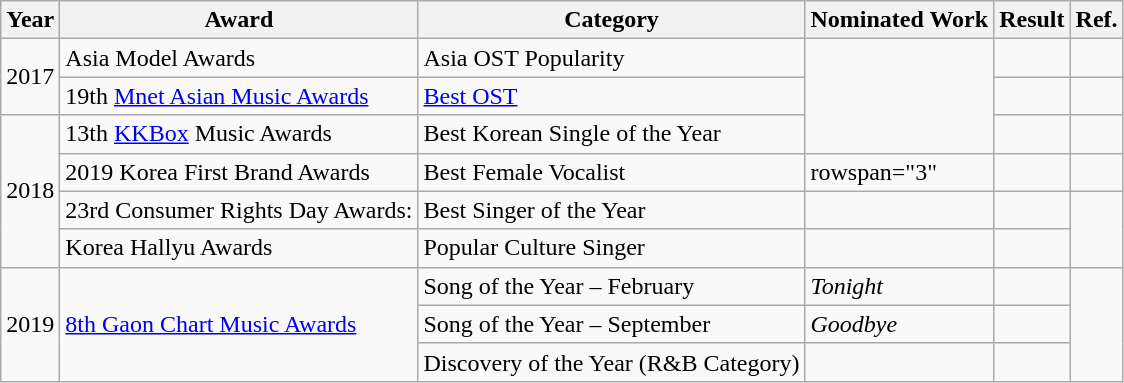<table class="wikitable">
<tr>
<th>Year</th>
<th>Award</th>
<th>Category</th>
<th>Nominated Work</th>
<th>Result</th>
<th>Ref.</th>
</tr>
<tr>
<td rowspan="2">2017</td>
<td>Asia Model Awards</td>
<td>Asia OST Popularity</td>
<td rowspan="3"></td>
<td></td>
<td></td>
</tr>
<tr>
<td>19th <a href='#'>Mnet Asian Music Awards</a></td>
<td><a href='#'>Best OST</a></td>
<td></td>
<td></td>
</tr>
<tr>
<td rowspan="4">2018</td>
<td>13th <a href='#'>KKBox</a> Music Awards</td>
<td>Best Korean Single of the Year</td>
<td></td>
<td></td>
</tr>
<tr>
<td>2019 Korea First Brand Awards</td>
<td>Best Female Vocalist</td>
<td>rowspan="3" </td>
<td></td>
<td></td>
</tr>
<tr>
<td>23rd Consumer Rights Day Awards:</td>
<td>Best Singer of the Year</td>
<td></td>
<td></td>
</tr>
<tr>
<td>Korea Hallyu Awards</td>
<td>Popular Culture Singer</td>
<td></td>
<td></td>
</tr>
<tr>
<td rowspan="3">2019</td>
<td rowspan="3"><a href='#'>8th Gaon Chart Music Awards</a></td>
<td>Song of the Year – February</td>
<td><em>Tonight</em></td>
<td></td>
<td rowspan="3"></td>
</tr>
<tr>
<td>Song of the Year – September</td>
<td><em>Goodbye</em></td>
<td></td>
</tr>
<tr>
<td>Discovery of the Year (R&B Category)</td>
<td></td>
<td></td>
</tr>
</table>
